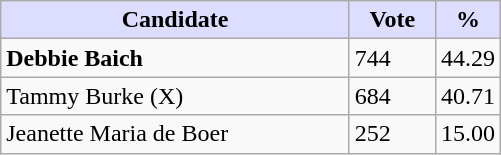<table class="wikitable">
<tr>
<th style="background:#ddf; width:225px;">Candidate</th>
<th style="background:#ddf; width:50px;">Vote</th>
<th style="background:#ddf; width:30px;">%</th>
</tr>
<tr>
<td><strong>Debbie Baich</strong></td>
<td>744</td>
<td>44.29</td>
</tr>
<tr>
<td>Tammy Burke (X)</td>
<td>684</td>
<td>40.71</td>
</tr>
<tr>
<td>Jeanette Maria de Boer</td>
<td>252</td>
<td>15.00</td>
</tr>
</table>
